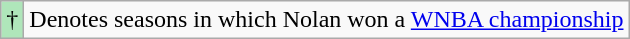<table class="wikitable">
<tr>
<td bgcolor=#afe6ba width:3em;">†</td>
<td>Denotes seasons in which Nolan won a <a href='#'>WNBA championship</a></td>
</tr>
</table>
